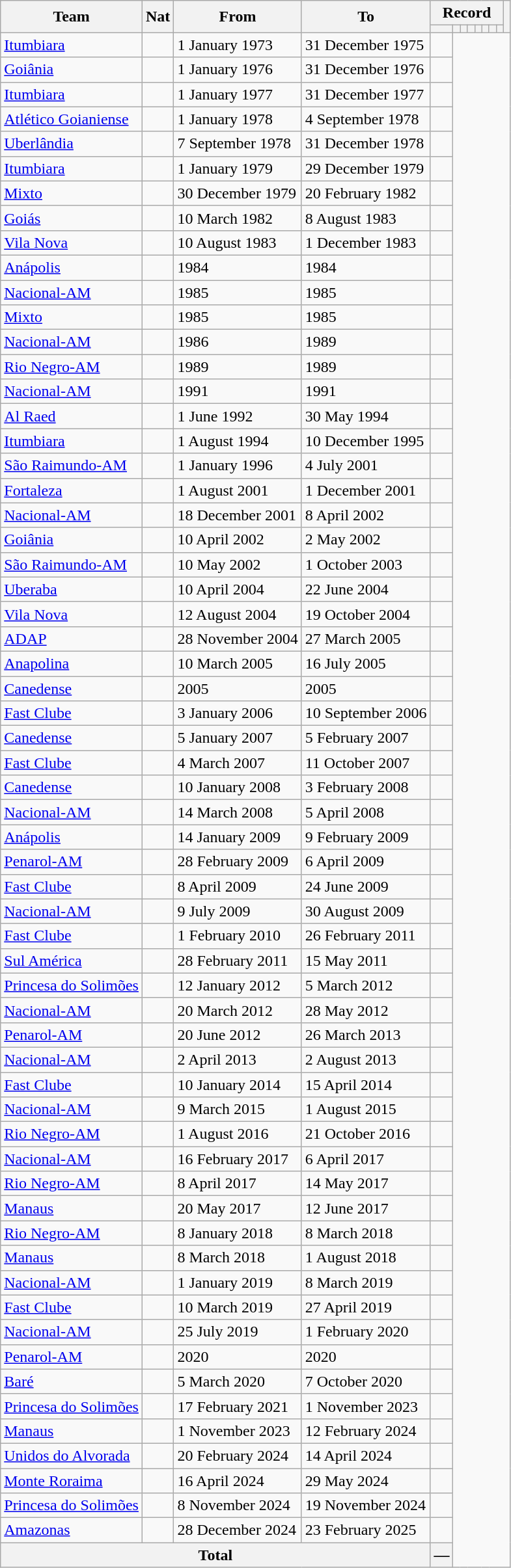<table class="wikitable" style="text-align: center">
<tr>
<th rowspan="2">Team</th>
<th rowspan="2">Nat</th>
<th rowspan="2">From</th>
<th rowspan="2">To</th>
<th colspan="8">Record</th>
<th rowspan=2></th>
</tr>
<tr>
<th></th>
<th></th>
<th></th>
<th></th>
<th></th>
<th></th>
<th></th>
<th></th>
</tr>
<tr>
<td align=left><a href='#'>Itumbiara</a></td>
<td></td>
<td align=left>1 January 1973</td>
<td align=left>31 December 1975<br></td>
<td></td>
</tr>
<tr>
<td align=left><a href='#'>Goiânia</a></td>
<td></td>
<td align=left>1 January 1976</td>
<td align=left>31 December 1976<br></td>
<td></td>
</tr>
<tr>
<td align=left><a href='#'>Itumbiara</a></td>
<td></td>
<td align=left>1 January 1977</td>
<td align=left>31 December 1977<br></td>
<td></td>
</tr>
<tr>
<td align=left><a href='#'>Atlético Goianiense</a></td>
<td></td>
<td align=left>1 January 1978</td>
<td align=left>4 September 1978<br></td>
<td></td>
</tr>
<tr>
<td align=left><a href='#'>Uberlândia</a></td>
<td></td>
<td align=left>7 September 1978</td>
<td align=left>31 December 1978<br></td>
<td></td>
</tr>
<tr>
<td align=left><a href='#'>Itumbiara</a></td>
<td></td>
<td align=left>1 January 1979</td>
<td align=left>29 December 1979<br></td>
<td></td>
</tr>
<tr>
<td align=left><a href='#'>Mixto</a></td>
<td></td>
<td align=left>30 December 1979</td>
<td align=left>20 February 1982<br></td>
<td></td>
</tr>
<tr>
<td align=left><a href='#'>Goiás</a></td>
<td></td>
<td align=left>10 March 1982</td>
<td align=left>8 August 1983<br></td>
<td></td>
</tr>
<tr>
<td align=left><a href='#'>Vila Nova</a></td>
<td></td>
<td align=left>10 August 1983</td>
<td align=left>1 December 1983<br></td>
<td></td>
</tr>
<tr>
<td align=left><a href='#'>Anápolis</a></td>
<td></td>
<td align=left>1984</td>
<td align=left>1984<br></td>
<td></td>
</tr>
<tr>
<td align=left><a href='#'>Nacional-AM</a></td>
<td></td>
<td align=left>1985</td>
<td align=left>1985<br></td>
<td></td>
</tr>
<tr>
<td align=left><a href='#'>Mixto</a></td>
<td></td>
<td align=left>1985</td>
<td align=left>1985<br></td>
<td></td>
</tr>
<tr>
<td align=left><a href='#'>Nacional-AM</a></td>
<td></td>
<td align=left>1986</td>
<td align=left>1989<br></td>
<td></td>
</tr>
<tr>
<td align=left><a href='#'>Rio Negro-AM</a></td>
<td></td>
<td align=left>1989</td>
<td align=left>1989<br></td>
<td></td>
</tr>
<tr>
<td align=left><a href='#'>Nacional-AM</a></td>
<td></td>
<td align=left>1991</td>
<td align=left>1991<br></td>
<td></td>
</tr>
<tr>
<td align=left><a href='#'>Al Raed</a></td>
<td></td>
<td align=left>1 June 1992</td>
<td align=left>30 May 1994<br></td>
<td></td>
</tr>
<tr>
<td align=left><a href='#'>Itumbiara</a></td>
<td></td>
<td align=left>1 August 1994</td>
<td align=left>10 December 1995<br></td>
<td></td>
</tr>
<tr>
<td align=left><a href='#'>São Raimundo-AM</a></td>
<td></td>
<td align=left>1 January 1996</td>
<td align=left>4 July 2001<br></td>
<td></td>
</tr>
<tr>
<td align=left><a href='#'>Fortaleza</a></td>
<td></td>
<td align=left>1 August 2001</td>
<td align=left>1 December 2001<br></td>
<td></td>
</tr>
<tr>
<td align=left><a href='#'>Nacional-AM</a></td>
<td></td>
<td align=left>18 December 2001</td>
<td align=left>8 April 2002<br></td>
<td></td>
</tr>
<tr>
<td align=left><a href='#'>Goiânia</a></td>
<td></td>
<td align=left>10 April 2002</td>
<td align=left>2 May 2002<br></td>
<td></td>
</tr>
<tr>
<td align=left><a href='#'>São Raimundo-AM</a></td>
<td></td>
<td align=left>10 May 2002</td>
<td align=left>1 October 2003<br></td>
<td></td>
</tr>
<tr>
<td align=left><a href='#'>Uberaba</a></td>
<td></td>
<td align=left>10 April 2004</td>
<td align=left>22 June 2004<br></td>
<td></td>
</tr>
<tr>
<td align=left><a href='#'>Vila Nova</a></td>
<td></td>
<td align=left>12 August 2004</td>
<td align=left>19 October 2004<br></td>
<td></td>
</tr>
<tr>
<td align=left><a href='#'>ADAP</a></td>
<td></td>
<td align=left>28 November 2004</td>
<td align=left>27 March 2005<br></td>
<td></td>
</tr>
<tr>
<td align=left><a href='#'>Anapolina</a></td>
<td></td>
<td align=left>10 March 2005</td>
<td align=left>16 July 2005<br></td>
<td></td>
</tr>
<tr>
<td align=left><a href='#'>Canedense</a></td>
<td></td>
<td align=left>2005</td>
<td align=left>2005<br></td>
<td></td>
</tr>
<tr>
<td align=left><a href='#'>Fast Clube</a></td>
<td></td>
<td align=left>3 January 2006</td>
<td align=left>10 September 2006<br></td>
<td></td>
</tr>
<tr>
<td align=left><a href='#'>Canedense</a></td>
<td></td>
<td align=left>5 January 2007</td>
<td align=left>5 February 2007<br></td>
<td></td>
</tr>
<tr>
<td align=left><a href='#'>Fast Clube</a></td>
<td></td>
<td align=left>4 March 2007</td>
<td align=left>11 October 2007<br></td>
<td></td>
</tr>
<tr>
<td align=left><a href='#'>Canedense</a></td>
<td></td>
<td align=left>10 January 2008</td>
<td align=left>3 February 2008<br></td>
<td></td>
</tr>
<tr>
<td align=left><a href='#'>Nacional-AM</a></td>
<td></td>
<td align=left>14 March 2008</td>
<td align=left>5 April 2008<br></td>
<td></td>
</tr>
<tr>
<td align=left><a href='#'>Anápolis</a></td>
<td></td>
<td align=left>14 January 2009</td>
<td align=left>9 February 2009<br></td>
<td></td>
</tr>
<tr>
<td align=left><a href='#'>Penarol-AM</a></td>
<td></td>
<td align=left>28 February 2009</td>
<td align=left>6 April 2009<br></td>
<td></td>
</tr>
<tr>
<td align=left><a href='#'>Fast Clube</a></td>
<td></td>
<td align=left>8 April 2009</td>
<td align=left>24 June 2009<br></td>
<td></td>
</tr>
<tr>
<td align=left><a href='#'>Nacional-AM</a></td>
<td></td>
<td align=left>9 July 2009</td>
<td align=left>30 August 2009<br></td>
<td></td>
</tr>
<tr>
<td align=left><a href='#'>Fast Clube</a></td>
<td></td>
<td align=left>1 February 2010</td>
<td align=left>26 February 2011<br></td>
<td></td>
</tr>
<tr>
<td align=left><a href='#'>Sul América</a></td>
<td></td>
<td align=left>28 February 2011</td>
<td align=left>15 May 2011<br></td>
<td></td>
</tr>
<tr>
<td align=left><a href='#'>Princesa do Solimões</a></td>
<td></td>
<td align=left>12 January 2012</td>
<td align=left>5 March 2012<br></td>
<td></td>
</tr>
<tr>
<td align=left><a href='#'>Nacional-AM</a></td>
<td></td>
<td align=left>20 March 2012</td>
<td align=left>28 May 2012<br></td>
<td></td>
</tr>
<tr>
<td align=left><a href='#'>Penarol-AM</a></td>
<td></td>
<td align=left>20 June 2012</td>
<td align=left>26 March 2013<br></td>
<td></td>
</tr>
<tr>
<td align=left><a href='#'>Nacional-AM</a></td>
<td></td>
<td align=left>2 April 2013</td>
<td align=left>2 August 2013<br></td>
<td></td>
</tr>
<tr>
<td align=left><a href='#'>Fast Clube</a></td>
<td></td>
<td align=left>10 January 2014</td>
<td align=left>15 April 2014<br></td>
<td></td>
</tr>
<tr>
<td align=left><a href='#'>Nacional-AM</a></td>
<td></td>
<td align=left>9 March 2015</td>
<td align=left>1 August 2015<br></td>
<td></td>
</tr>
<tr>
<td align=left><a href='#'>Rio Negro-AM</a></td>
<td></td>
<td align=left>1 August 2016</td>
<td align=left>21 October 2016<br></td>
<td></td>
</tr>
<tr>
<td align=left><a href='#'>Nacional-AM</a></td>
<td></td>
<td align=left>16 February 2017</td>
<td align=left>6 April 2017<br></td>
<td></td>
</tr>
<tr>
<td align=left><a href='#'>Rio Negro-AM</a></td>
<td></td>
<td align=left>8 April 2017</td>
<td align=left>14 May 2017<br></td>
<td></td>
</tr>
<tr>
<td align=left><a href='#'>Manaus</a></td>
<td></td>
<td align=left>20 May 2017</td>
<td align=left>12 June 2017<br></td>
<td></td>
</tr>
<tr>
<td align=left><a href='#'>Rio Negro-AM</a></td>
<td></td>
<td align=left>8 January 2018</td>
<td align=left>8 March 2018<br></td>
<td></td>
</tr>
<tr>
<td align=left><a href='#'>Manaus</a></td>
<td></td>
<td align=left>8 March 2018</td>
<td align=left>1 August 2018<br></td>
<td></td>
</tr>
<tr>
<td align=left><a href='#'>Nacional-AM</a></td>
<td></td>
<td align=left>1 January 2019</td>
<td align=left>8 March 2019<br></td>
<td></td>
</tr>
<tr>
<td align=left><a href='#'>Fast Clube</a></td>
<td></td>
<td align=left>10 March 2019</td>
<td align=left>27 April 2019<br></td>
<td></td>
</tr>
<tr>
<td align=left><a href='#'>Nacional-AM</a></td>
<td></td>
<td align=left>25 July 2019</td>
<td align=left>1 February 2020<br></td>
<td></td>
</tr>
<tr>
<td align=left><a href='#'>Penarol-AM</a></td>
<td></td>
<td align=left>2020</td>
<td align=left>2020<br></td>
<td></td>
</tr>
<tr>
<td align=left><a href='#'>Baré</a></td>
<td></td>
<td align=left>5 March 2020</td>
<td align=left>7 October 2020<br></td>
<td></td>
</tr>
<tr>
<td align=left><a href='#'>Princesa do Solimões</a></td>
<td></td>
<td align=left>17 February 2021</td>
<td align=left>1 November 2023<br></td>
<td></td>
</tr>
<tr>
<td align=left><a href='#'>Manaus</a></td>
<td></td>
<td align=left>1 November 2023</td>
<td align=left>12 February 2024<br></td>
<td></td>
</tr>
<tr>
<td align=left><a href='#'>Unidos do Alvorada</a></td>
<td></td>
<td align=left>20 February 2024</td>
<td align=left>14 April 2024<br></td>
<td></td>
</tr>
<tr>
<td align=left><a href='#'>Monte Roraima</a></td>
<td></td>
<td align=left>16 April 2024</td>
<td align=left>29 May 2024<br></td>
<td></td>
</tr>
<tr>
<td align=left><a href='#'>Princesa do Solimões</a></td>
<td></td>
<td align=left>8 November 2024</td>
<td align=left>19 November 2024<br></td>
<td></td>
</tr>
<tr>
<td align=left><a href='#'>Amazonas</a></td>
<td></td>
<td align=left>28 December 2024</td>
<td align=left>23 February 2025<br></td>
<td></td>
</tr>
<tr>
<th colspan="4">Total<br></th>
<th>—</th>
</tr>
</table>
